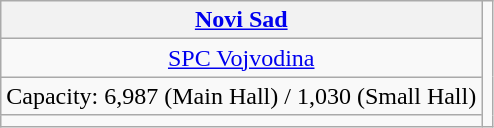<table class="wikitable" style="text-align:center">
<tr>
<th><a href='#'>Novi Sad</a></th>
<td rowspan=4></td>
</tr>
<tr>
<td><a href='#'>SPC Vojvodina</a></td>
</tr>
<tr>
<td>Capacity: 6,987 (Main Hall) / 1,030 (Small Hall)</td>
</tr>
<tr>
<td></td>
</tr>
</table>
